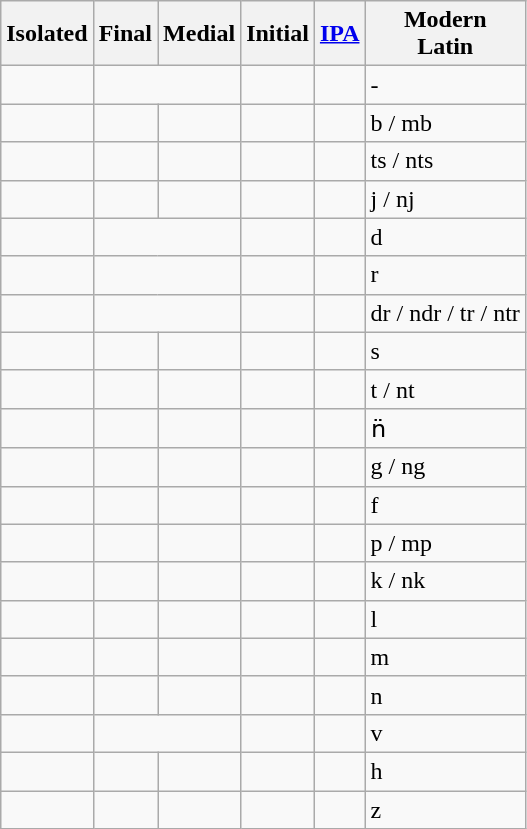<table class="wikitable">
<tr>
<th>Isolated</th>
<th>Final</th>
<th>Medial</th>
<th>Initial</th>
<th><a href='#'>IPA</a></th>
<th>Modern<br>Latin</th>
</tr>
<tr>
<td><span></span></td>
<td colspan=2><span></span></td>
<td><span></span></td>
<td></td>
<td>-</td>
</tr>
<tr>
<td><span></span></td>
<td><span></span></td>
<td><span></span></td>
<td><span></span></td>
<td></td>
<td>b / mb</td>
</tr>
<tr>
<td><span></span></td>
<td><span></span></td>
<td><span></span></td>
<td><span></span></td>
<td></td>
<td>ts / nts</td>
</tr>
<tr>
<td><span></span></td>
<td><span></span></td>
<td><span></span></td>
<td><span></span></td>
<td></td>
<td>j / nj</td>
</tr>
<tr>
<td><span></span></td>
<td colspan=2><span></span></td>
<td><span></span></td>
<td></td>
<td>d</td>
</tr>
<tr>
<td><span></span></td>
<td colspan=2><span></span></td>
<td><span></span></td>
<td></td>
<td>r</td>
</tr>
<tr>
<td><span></span></td>
<td colspan=2><span></span></td>
<td><span></span></td>
<td></td>
<td>dr / ndr / tr / ntr</td>
</tr>
<tr>
<td><span></span></td>
<td><span></span></td>
<td><span></span></td>
<td><span></span></td>
<td></td>
<td>s</td>
</tr>
<tr>
<td><span></span></td>
<td><span></span></td>
<td><span></span></td>
<td><span></span></td>
<td></td>
<td>t / nt</td>
</tr>
<tr>
<td><span></span></td>
<td><span></span></td>
<td><span></span></td>
<td><span></span></td>
<td></td>
<td>n̈</td>
</tr>
<tr>
<td><span></span></td>
<td><span></span></td>
<td><span></span></td>
<td><span></span></td>
<td></td>
<td>g / ng</td>
</tr>
<tr>
<td><span></span></td>
<td><span></span></td>
<td><span></span></td>
<td><span></span></td>
<td></td>
<td>f</td>
</tr>
<tr>
<td><span></span></td>
<td><span></span></td>
<td><span></span></td>
<td><span></span></td>
<td></td>
<td>p / mp</td>
</tr>
<tr>
<td><span></span></td>
<td><span></span></td>
<td><span></span></td>
<td><span></span></td>
<td></td>
<td>k / nk</td>
</tr>
<tr>
<td><span></span></td>
<td><span></span></td>
<td><span></span></td>
<td><span></span></td>
<td></td>
<td>l</td>
</tr>
<tr>
<td><span></span></td>
<td><span></span></td>
<td><span></span></td>
<td><span></span></td>
<td></td>
<td>m</td>
</tr>
<tr>
<td><span></span></td>
<td><span></span></td>
<td><span></span></td>
<td><span></span></td>
<td></td>
<td>n</td>
</tr>
<tr>
<td><span></span></td>
<td colspan=2><span></span></td>
<td><span></span></td>
<td></td>
<td>v</td>
</tr>
<tr>
<td><span></span></td>
<td><span></span></td>
<td><span></span></td>
<td><span></span></td>
<td></td>
<td>h</td>
</tr>
<tr>
<td><span></span></td>
<td><span></span></td>
<td><span></span></td>
<td><span></span></td>
<td></td>
<td>z</td>
</tr>
</table>
